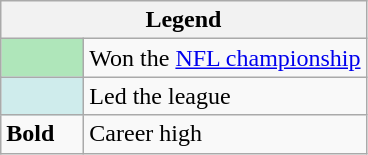<table class="wikitable mw-collapsible mw-collapsed">
<tr>
<th colspan="2">Legend</th>
</tr>
<tr>
<td style="background:#afe6ba; width:3em;"></td>
<td>Won the <a href='#'>NFL championship</a></td>
</tr>
<tr>
<td style="background:#cfecec; width:3em;"></td>
<td>Led the league</td>
</tr>
<tr>
<td><strong>Bold</strong></td>
<td>Career high</td>
</tr>
</table>
